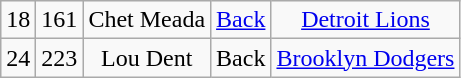<table class="wikitable" style="text-align:center">
<tr>
<td>18</td>
<td>161</td>
<td>Chet Meada</td>
<td><a href='#'>Back</a></td>
<td><a href='#'>Detroit Lions</a></td>
</tr>
<tr>
<td>24</td>
<td>223</td>
<td>Lou Dent</td>
<td>Back</td>
<td><a href='#'>Brooklyn Dodgers</a></td>
</tr>
</table>
